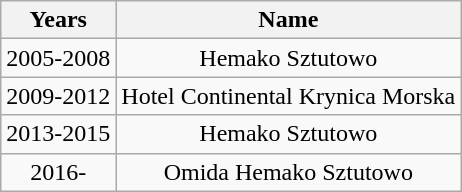<table class="wikitable">
<tr>
<th>Years</th>
<th>Name</th>
</tr>
<tr align="center">
<td>2005-2008</td>
<td>Hemako Sztutowo</td>
</tr>
<tr align="center">
<td>2009-2012</td>
<td>Hotel Continental Krynica Morska</td>
</tr>
<tr align="center">
<td>2013-2015</td>
<td>Hemako Sztutowo</td>
</tr>
<tr align="center">
<td>2016-</td>
<td>Omida Hemako Sztutowo</td>
</tr>
</table>
